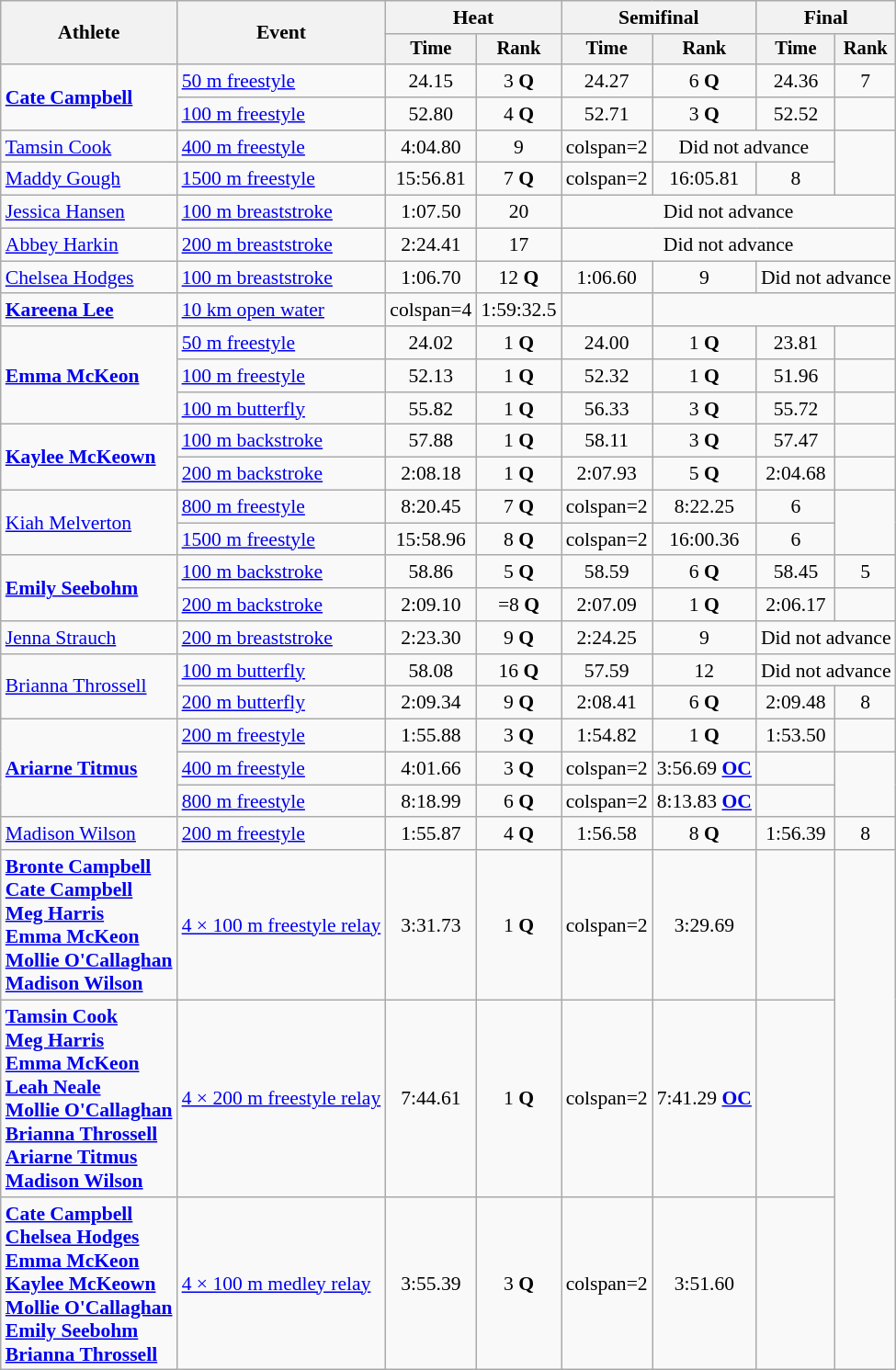<table class=wikitable style=font-size:90%;text-align:center>
<tr>
<th rowspan=2>Athlete</th>
<th rowspan=2>Event</th>
<th colspan=2>Heat</th>
<th colspan=2>Semifinal</th>
<th colspan=2>Final</th>
</tr>
<tr style=font-size:95%>
<th>Time</th>
<th>Rank</th>
<th>Time</th>
<th>Rank</th>
<th>Time</th>
<th>Rank</th>
</tr>
<tr>
<td align=left rowspan=2><strong><a href='#'>Cate Campbell</a></strong></td>
<td align=left><a href='#'>50 m freestyle</a></td>
<td>24.15</td>
<td>3 <strong>Q</strong></td>
<td>24.27</td>
<td>6 <strong>Q</strong></td>
<td>24.36</td>
<td>7</td>
</tr>
<tr>
<td align=left><a href='#'>100 m freestyle</a></td>
<td>52.80</td>
<td>4 <strong>Q</strong></td>
<td>52.71</td>
<td>3 <strong>Q</strong></td>
<td>52.52</td>
<td></td>
</tr>
<tr>
<td align=left><a href='#'>Tamsin Cook</a></td>
<td align=left><a href='#'>400 m freestyle</a></td>
<td>4:04.80</td>
<td>9</td>
<td>colspan=2 </td>
<td colspan="2">Did not advance</td>
</tr>
<tr>
<td align=left><a href='#'>Maddy Gough</a></td>
<td align=left><a href='#'>1500 m freestyle</a></td>
<td>15:56.81</td>
<td>7 <strong>Q</strong></td>
<td>colspan=2 </td>
<td>16:05.81</td>
<td>8</td>
</tr>
<tr>
<td align=left><a href='#'>Jessica Hansen</a></td>
<td align=left><a href='#'>100 m breaststroke</a></td>
<td>1:07.50</td>
<td>20</td>
<td colspan="4">Did not advance</td>
</tr>
<tr>
<td align=left><a href='#'>Abbey Harkin</a></td>
<td align=left><a href='#'>200 m breaststroke</a></td>
<td>2:24.41</td>
<td>17</td>
<td colspan="4">Did not advance</td>
</tr>
<tr>
<td align=left><a href='#'>Chelsea Hodges</a></td>
<td align=left><a href='#'>100 m breaststroke</a></td>
<td>1:06.70</td>
<td>12 <strong>Q</strong></td>
<td>1:06.60</td>
<td>9</td>
<td colspan="2">Did not advance</td>
</tr>
<tr>
<td align=left><strong><a href='#'>Kareena Lee</a></strong></td>
<td align=left><a href='#'>10 km open water</a></td>
<td>colspan=4 </td>
<td>1:59:32.5</td>
<td></td>
</tr>
<tr>
<td align=left rowspan=3><strong><a href='#'>Emma McKeon</a></strong></td>
<td align=left><a href='#'>50 m freestyle</a></td>
<td>24.02 </td>
<td>1 <strong>Q</strong></td>
<td>24.00 </td>
<td>1 <strong>Q</strong></td>
<td>23.81 </td>
<td></td>
</tr>
<tr>
<td align=left><a href='#'>100 m freestyle</a></td>
<td>52.13 </td>
<td>1 <strong>Q</strong></td>
<td>52.32</td>
<td>1 <strong>Q</strong></td>
<td>51.96 </td>
<td></td>
</tr>
<tr>
<td align=left><a href='#'>100 m butterfly</a></td>
<td>55.82</td>
<td>1 <strong>Q</strong></td>
<td>56.33</td>
<td>3 <strong>Q</strong></td>
<td>55.72</td>
<td></td>
</tr>
<tr>
<td align=left rowspan=2><strong><a href='#'>Kaylee McKeown</a></strong></td>
<td align=left><a href='#'>100 m backstroke</a></td>
<td>57.88</td>
<td>1 <strong>Q</strong> </td>
<td>58.11</td>
<td>3 <strong>Q</strong></td>
<td>57.47 </td>
<td></td>
</tr>
<tr>
<td align=left><a href='#'>200 m backstroke</a></td>
<td>2:08.18</td>
<td>1 <strong>Q</strong></td>
<td>2:07.93</td>
<td>5 <strong>Q</strong></td>
<td>2:04.68</td>
<td></td>
</tr>
<tr>
<td align=left rowspan=2><a href='#'>Kiah Melverton</a></td>
<td align=left><a href='#'>800 m freestyle</a></td>
<td>8:20.45</td>
<td>7 <strong>Q</strong></td>
<td>colspan=2 </td>
<td>8:22.25</td>
<td>6</td>
</tr>
<tr>
<td align=left><a href='#'>1500 m freestyle</a></td>
<td>15:58.96</td>
<td>8 <strong>Q</strong></td>
<td>colspan=2 </td>
<td>16:00.36</td>
<td>6</td>
</tr>
<tr>
<td align=left rowspan=2><strong><a href='#'>Emily Seebohm</a></strong></td>
<td align=left><a href='#'>100 m backstroke</a></td>
<td>58.86</td>
<td>5 <strong>Q</strong></td>
<td>58.59</td>
<td>6 <strong>Q</strong></td>
<td>58.45</td>
<td>5</td>
</tr>
<tr>
<td align=left><a href='#'>200 m backstroke</a></td>
<td>2:09.10</td>
<td>=8 <strong>Q</strong></td>
<td>2:07.09</td>
<td>1 <strong>Q</strong></td>
<td>2:06.17</td>
<td></td>
</tr>
<tr>
<td align=left><a href='#'>Jenna Strauch</a></td>
<td align=left><a href='#'>200 m breaststroke</a></td>
<td>2:23.30</td>
<td>9 <strong>Q</strong></td>
<td>2:24.25</td>
<td>9</td>
<td colspan="2">Did not advance</td>
</tr>
<tr>
<td align=left rowspan=2><a href='#'>Brianna Throssell</a></td>
<td align=left><a href='#'>100 m butterfly</a></td>
<td>58.08</td>
<td>16 <strong>Q</strong></td>
<td>57.59</td>
<td>12</td>
<td colspan="2">Did not advance</td>
</tr>
<tr>
<td align=left><a href='#'>200 m butterfly</a></td>
<td>2:09.34</td>
<td>9 <strong>Q</strong></td>
<td>2:08.41</td>
<td>6 <strong>Q</strong></td>
<td>2:09.48</td>
<td>8</td>
</tr>
<tr>
<td align=left rowspan=3><strong><a href='#'>Ariarne Titmus</a></strong></td>
<td align=left><a href='#'>200 m freestyle</a></td>
<td>1:55.88</td>
<td>3 <strong>Q</strong></td>
<td>1:54.82</td>
<td>1 <strong>Q</strong></td>
<td>1:53.50 </td>
<td></td>
</tr>
<tr>
<td align=left><a href='#'>400 m freestyle</a></td>
<td>4:01.66</td>
<td>3 <strong>Q</strong></td>
<td>colspan=2 </td>
<td>3:56.69 <strong><a href='#'>OC</a></strong></td>
<td></td>
</tr>
<tr>
<td align=left><a href='#'>800 m freestyle</a></td>
<td>8:18.99</td>
<td>6 <strong>Q</strong></td>
<td>colspan=2 </td>
<td>8:13.83 <strong><a href='#'>OC</a></strong></td>
<td></td>
</tr>
<tr>
<td align=left><a href='#'>Madison Wilson</a></td>
<td align=left><a href='#'>200 m freestyle</a></td>
<td>1:55.87</td>
<td>4 <strong>Q</strong></td>
<td>1:56.58</td>
<td>8 <strong>Q</strong></td>
<td>1:56.39</td>
<td>8</td>
</tr>
<tr>
<td align=left><strong><a href='#'>Bronte Campbell</a><br><a href='#'>Cate Campbell</a><br><a href='#'>Meg Harris</a><br><a href='#'>Emma McKeon</a><br><a href='#'>Mollie O'Callaghan</a><br><a href='#'>Madison Wilson</a></strong></td>
<td align=left><a href='#'>4 × 100 m freestyle relay</a></td>
<td>3:31.73</td>
<td>1 <strong>Q</strong></td>
<td>colspan=2 </td>
<td>3:29.69 </td>
<td></td>
</tr>
<tr>
<td align=left><strong><a href='#'>Tamsin Cook</a><br><a href='#'>Meg Harris</a><br><a href='#'>Emma McKeon</a><br><a href='#'>Leah Neale</a><br><a href='#'>Mollie O'Callaghan</a><br><a href='#'>Brianna Throssell</a><br><a href='#'>Ariarne Titmus</a><br><a href='#'>Madison Wilson</a></strong></td>
<td align=left><a href='#'>4 × 200 m freestyle relay</a></td>
<td>7:44.61</td>
<td>1 <strong>Q</strong></td>
<td>colspan=2 </td>
<td>7:41.29 <strong><a href='#'>OC</a></strong></td>
<td></td>
</tr>
<tr>
<td align=left><strong><a href='#'>Cate Campbell</a><br><a href='#'>Chelsea Hodges</a><br><a href='#'>Emma McKeon</a><br><a href='#'>Kaylee McKeown</a><br><a href='#'>Mollie O'Callaghan</a><br><a href='#'>Emily Seebohm</a><br><a href='#'>Brianna Throssell</a></strong></td>
<td align=left><a href='#'>4 × 100 m medley relay</a></td>
<td>3:55.39</td>
<td>3 <strong>Q</strong></td>
<td>colspan=2 </td>
<td>3:51.60 </td>
<td></td>
</tr>
</table>
